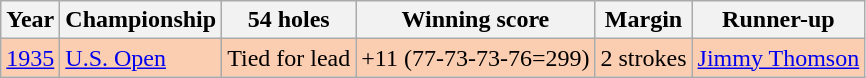<table class="wikitable">
<tr>
<th>Year</th>
<th>Championship</th>
<th>54 holes</th>
<th>Winning score</th>
<th>Margin</th>
<th>Runner-up</th>
</tr>
<tr style="background:#FBCEB1;">
<td><a href='#'>1935</a></td>
<td><a href='#'>U.S. Open</a></td>
<td>Tied for lead</td>
<td>+11 (77-73-73-76=299)</td>
<td>2 strokes</td>
<td> <a href='#'>Jimmy Thomson</a></td>
</tr>
</table>
